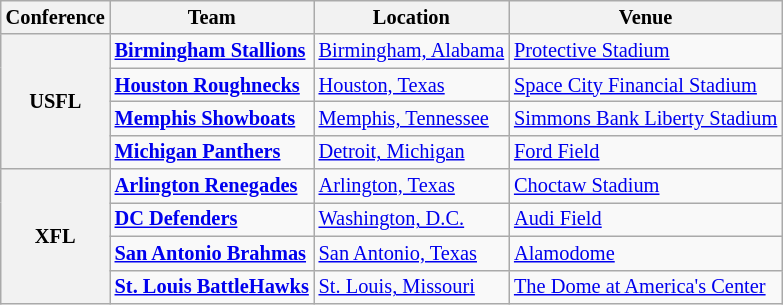<table class="wikitable" style="font-size:85%">
<tr>
<th>Conference</th>
<th>Team</th>
<th>Location</th>
<th>Venue</th>
</tr>
<tr>
<th rowspan="4">USFL</th>
<td><strong><a href='#'>Birmingham Stallions</a></strong></td>
<td><a href='#'>Birmingham, Alabama</a></td>
<td><a href='#'>Protective Stadium</a></td>
</tr>
<tr>
<td><strong><a href='#'>Houston Roughnecks</a></strong></td>
<td><a href='#'>Houston, Texas</a></td>
<td><a href='#'>Space City Financial Stadium</a></td>
</tr>
<tr>
<td><strong><a href='#'>Memphis Showboats</a></strong></td>
<td><a href='#'>Memphis, Tennessee</a></td>
<td><a href='#'>Simmons Bank Liberty Stadium</a></td>
</tr>
<tr>
<td><strong><a href='#'>Michigan Panthers</a></strong></td>
<td><a href='#'>Detroit, Michigan</a></td>
<td><a href='#'>Ford Field</a></td>
</tr>
<tr>
<th rowspan="4">XFL</th>
<td><strong><a href='#'>Arlington Renegades</a></strong></td>
<td><a href='#'>Arlington, Texas</a></td>
<td><a href='#'>Choctaw Stadium</a></td>
</tr>
<tr>
<td><strong><a href='#'>DC Defenders</a></strong></td>
<td><a href='#'>Washington, D.C.</a></td>
<td><a href='#'>Audi Field</a></td>
</tr>
<tr>
<td><strong><a href='#'>San Antonio Brahmas</a></strong></td>
<td><a href='#'>San Antonio, Texas</a></td>
<td><a href='#'>Alamodome</a></td>
</tr>
<tr>
<td><strong><a href='#'>St. Louis BattleHawks</a></strong></td>
<td><a href='#'>St. Louis, Missouri</a></td>
<td><a href='#'>The Dome at America's Center</a></td>
</tr>
</table>
